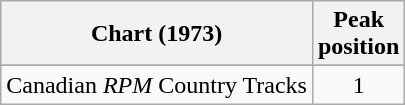<table class="wikitable">
<tr>
<th align="left">Chart (1973)</th>
<th align="center">Peak<br>position</th>
</tr>
<tr>
</tr>
<tr>
</tr>
<tr>
<td align="left">Canadian <em>RPM</em> Country Tracks</td>
<td align="center">1</td>
</tr>
</table>
